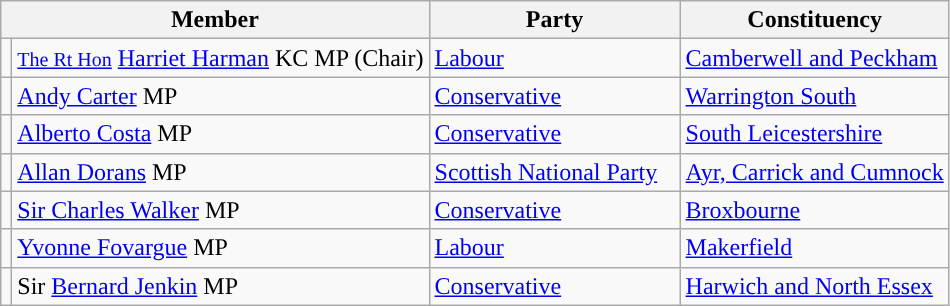<table class="wikitable">
<tr>
<th colspan="2" valign="top" width="160px">Member</th>
<th valign="top" width="160px">Party</th>
<th valign="top">Constituency</th>
</tr>
<tr>
<td></td>
<td><small><a href='#'>The Rt Hon</a></small> <a href='#'>Harriet Harman</a> KC MP (Chair)</td>
<td><a href='#'>Labour</a></td>
<td><a href='#'>Camberwell and Peckham</a></td>
</tr>
<tr>
<td></td>
<td><a href='#'>Andy Carter</a> MP</td>
<td><a href='#'>Conservative</a></td>
<td><a href='#'>Warrington South</a></td>
</tr>
<tr>
<td></td>
<td><a href='#'>Alberto Costa</a> MP</td>
<td><a href='#'>Conservative</a></td>
<td><a href='#'>South Leicestershire</a></td>
</tr>
<tr>
<td></td>
<td><a href='#'>Allan Dorans</a> MP</td>
<td><a href='#'>Scottish National Party</a></td>
<td><a href='#'>Ayr, Carrick and Cumnock</a></td>
</tr>
<tr>
<td></td>
<td><a href='#'>Sir Charles Walker</a> MP</td>
<td><a href='#'>Conservative</a></td>
<td><a href='#'>Broxbourne</a></td>
</tr>
<tr>
<td></td>
<td><a href='#'>Yvonne Fovargue</a> MP</td>
<td><a href='#'>Labour</a></td>
<td><a href='#'>Makerfield</a></td>
</tr>
<tr>
<td></td>
<td>Sir <a href='#'>Bernard Jenkin</a> MP</td>
<td><a href='#'>Conservative</a></td>
<td><a href='#'>Harwich and North Essex</a></td>
</tr>
</table>
